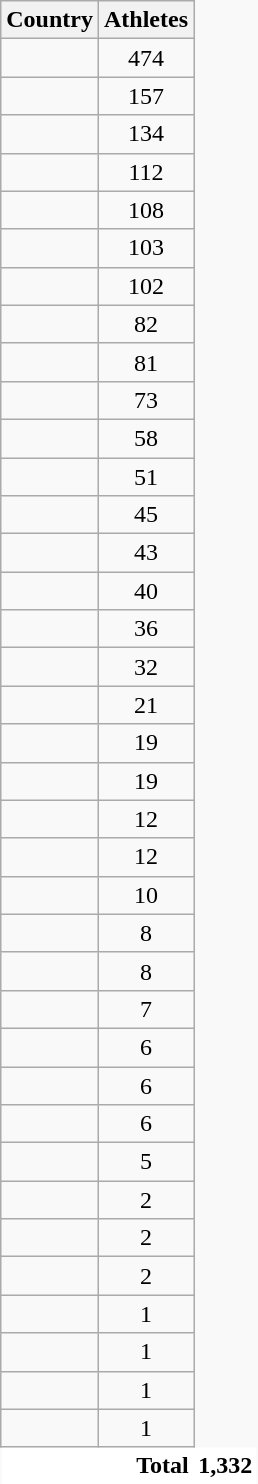<table class="wikitable collapsible collapsed sortable" style="border:0;">
<tr>
<th>Country</th>
<th>Athletes</th>
</tr>
<tr>
<td></td>
<td align=center>474</td>
</tr>
<tr>
<td></td>
<td align=center>157</td>
</tr>
<tr>
<td></td>
<td align=center>134</td>
</tr>
<tr>
<td></td>
<td align=center>112</td>
</tr>
<tr>
<td></td>
<td align=center>108</td>
</tr>
<tr>
<td></td>
<td align=center>103</td>
</tr>
<tr>
<td></td>
<td align=center>102</td>
</tr>
<tr>
<td></td>
<td align=center>82</td>
</tr>
<tr>
<td></td>
<td align=center>81</td>
</tr>
<tr>
<td></td>
<td align=center>73</td>
</tr>
<tr>
<td></td>
<td align=center>58</td>
</tr>
<tr>
<td></td>
<td align=center>51</td>
</tr>
<tr>
<td></td>
<td align=center>45</td>
</tr>
<tr>
<td></td>
<td align=center>43</td>
</tr>
<tr>
<td></td>
<td align=center>40</td>
</tr>
<tr>
<td></td>
<td align=center>36</td>
</tr>
<tr>
<td></td>
<td align=center>32</td>
</tr>
<tr>
<td></td>
<td align=center>21</td>
</tr>
<tr>
<td></td>
<td align=center>19</td>
</tr>
<tr>
<td></td>
<td align=center>19</td>
</tr>
<tr>
<td></td>
<td align=center>12</td>
</tr>
<tr>
<td></td>
<td align=center>12</td>
</tr>
<tr>
<td></td>
<td align=center>10</td>
</tr>
<tr>
<td></td>
<td align=center>8</td>
</tr>
<tr>
<td></td>
<td align=center>8</td>
</tr>
<tr>
<td></td>
<td align=center>7</td>
</tr>
<tr>
<td></td>
<td align=center>6</td>
</tr>
<tr>
<td></td>
<td align=center>6</td>
</tr>
<tr>
<td></td>
<td align=center>6</td>
</tr>
<tr>
<td></td>
<td align=center>5</td>
</tr>
<tr>
<td></td>
<td align=center>2</td>
</tr>
<tr>
<td></td>
<td align=center>2</td>
</tr>
<tr>
<td></td>
<td align=center>2</td>
</tr>
<tr>
<td></td>
<td align=center>1</td>
</tr>
<tr>
<td></td>
<td align=center>1</td>
</tr>
<tr>
<td></td>
<td align=center>1</td>
</tr>
<tr>
<td></td>
<td align=center>1</td>
</tr>
<tr class="sortbottom">
<td colspan=2; style="text-align:right; border:0px; background:#fff;"><strong>Total</strong></td>
<td style="text-align:center; border:0px; background:#fff;"><strong>1,332</strong></td>
</tr>
<tr>
</tr>
</table>
